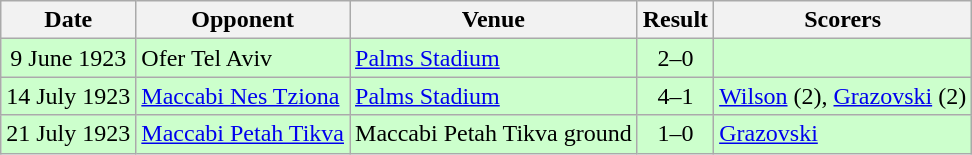<table class="wikitable">
<tr>
<th>Date</th>
<th>Opponent</th>
<th>Venue</th>
<th>Result</th>
<th>Scorers</th>
</tr>
<tr bgcolor=ccffcc>
<td align=center>9 June 1923</td>
<td>Ofer Tel Aviv</td>
<td><a href='#'>Palms Stadium</a></td>
<td align=center>2–0</td>
<td></td>
</tr>
<tr bgcolor=ccffcc>
<td align=center>14 July 1923</td>
<td><a href='#'>Maccabi Nes Tziona</a></td>
<td><a href='#'>Palms Stadium</a></td>
<td align=center>4–1</td>
<td><a href='#'>Wilson</a> (2), <a href='#'>Grazovski</a> (2)</td>
</tr>
<tr bgcolor=ccffcc>
<td align=center>21 July 1923</td>
<td><a href='#'>Maccabi Petah Tikva</a></td>
<td>Maccabi Petah Tikva ground</td>
<td align=center>1–0</td>
<td><a href='#'>Grazovski</a></td>
</tr>
</table>
